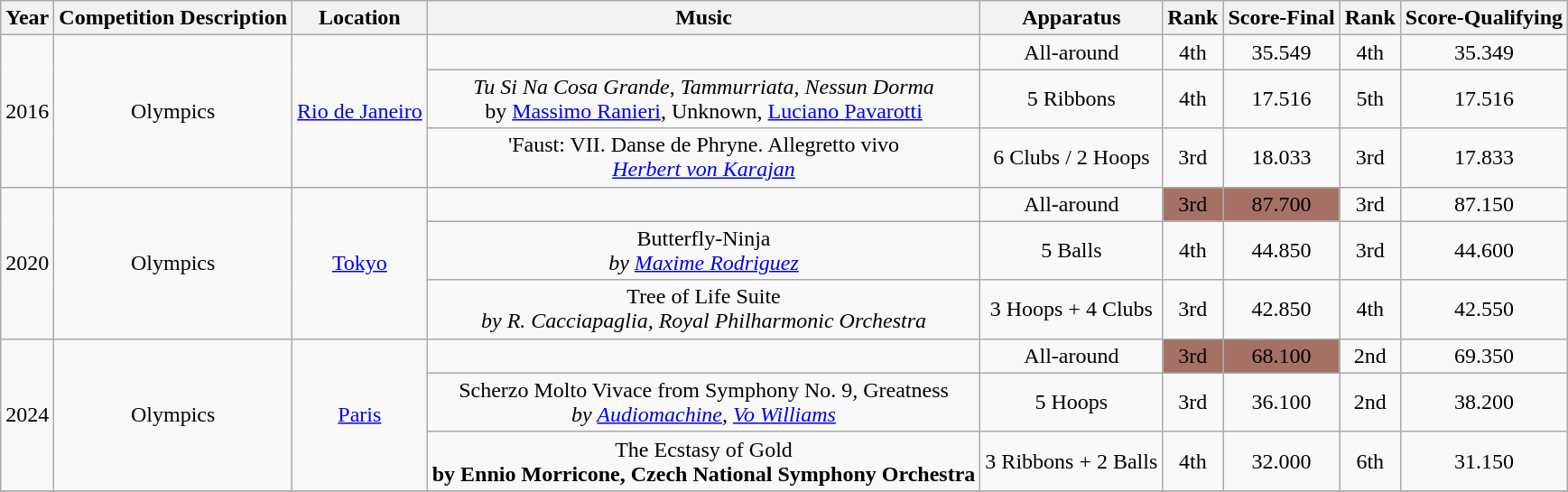<table class="wikitable" style="text-align:center">
<tr>
<th>Year</th>
<th>Competition Description</th>
<th>Location</th>
<th>Music</th>
<th>Apparatus</th>
<th>Rank</th>
<th>Score-Final</th>
<th>Rank</th>
<th>Score-Qualifying</th>
</tr>
<tr>
<td rowspan="3">2016</td>
<td rowspan="3">Olympics</td>
<td rowspan="3"><a href='#'>Rio de Janeiro</a></td>
<td></td>
<td>All-around</td>
<td>4th</td>
<td>35.549</td>
<td>4th</td>
<td>35.349</td>
</tr>
<tr>
<td><em>Tu Si Na Cosa Grande</em>, <em>Tammurriata</em>, <em>Nessun Dorma </em><br> by <a href='#'>Massimo Ranieri</a>, Unknown, <a href='#'>Luciano Pavarotti</a></td>
<td>5 Ribbons</td>
<td>4th</td>
<td>17.516</td>
<td>5th</td>
<td>17.516</td>
</tr>
<tr>
<td>'Faust: VII. Danse de Phryne. Allegretto vivo<em> <br> <a href='#'>Herbert von Karajan</a></td>
<td>6 Clubs / 2 Hoops</td>
<td>3rd</td>
<td>18.033</td>
<td>3rd</td>
<td>17.833</td>
</tr>
<tr>
<td rowspan="3">2020</td>
<td rowspan="3">Olympics</td>
<td rowspan="3"><a href='#'>Tokyo</a></td>
<td></td>
<td>All-around</td>
<td bgcolor=#A57164>3rd</td>
<td bgcolor=#A57164>87.700</td>
<td>3rd</td>
<td>87.150</td>
</tr>
<tr>
<td></em>Butterfly-Ninja<em> <br> by <a href='#'>Maxime Rodriguez</a></td>
<td>5 Balls</td>
<td>4th</td>
<td>44.850</td>
<td>3rd</td>
<td>44.600</td>
</tr>
<tr>
<td></em>Tree of Life Suite<em> <br> by R. Cacciapaglia, Royal Philharmonic Orchestra</td>
<td>3 Hoops + 4 Clubs</td>
<td>3rd</td>
<td>42.850</td>
<td>4th</td>
<td>42.550</td>
</tr>
<tr>
<td rowspan="3">2024</td>
<td rowspan="3">Olympics</td>
<td rowspan="3"><a href='#'>Paris</a></td>
<td></td>
<td>All-around</td>
<td bgcolor=#A57164>3rd</td>
<td bgcolor=#A57164>68.100</td>
<td>2nd</td>
<td>69.350</td>
</tr>
<tr>
<td></em>Scherzo Molto Vivace from Symphony No. 9<em>, </em>Greatness<em> <br> by <a href='#'>Audiomachine</a>, <a href='#'>Vo Williams</a></td>
<td>5 Hoops</td>
<td>3rd</td>
<td>36.100</td>
<td>2nd</td>
<td>38.200</td>
</tr>
<tr>
<td></em>The Ecstasy of Gold<strong> <br> by Ennio Morricone, Czech National Symphony Orchestra</td>
<td>3  Ribbons + 2 Balls</td>
<td>4th</td>
<td>32.000</td>
<td>6th</td>
<td>31.150</td>
</tr>
<tr>
</tr>
</table>
